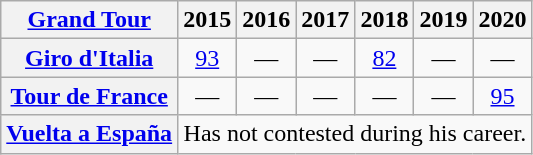<table class="wikitable plainrowheaders">
<tr>
<th scope="col"><a href='#'>Grand Tour</a></th>
<th scope="col">2015</th>
<th scope="col">2016</th>
<th scope="col">2017</th>
<th scope="col">2018</th>
<th scope="col">2019</th>
<th scope="col">2020</th>
</tr>
<tr style="text-align:center;">
<th scope="row"> <a href='#'>Giro d'Italia</a></th>
<td><a href='#'>93</a></td>
<td>—</td>
<td>—</td>
<td><a href='#'>82</a></td>
<td>—</td>
<td>—</td>
</tr>
<tr style="text-align:center;">
<th scope="row"> <a href='#'>Tour de France</a></th>
<td>—</td>
<td>—</td>
<td>—</td>
<td>—</td>
<td>—</td>
<td><a href='#'>95</a></td>
</tr>
<tr style="text-align:center;">
<th scope="row"> <a href='#'>Vuelta a España</a></th>
<td colspan="6">Has not contested during his career.</td>
</tr>
</table>
